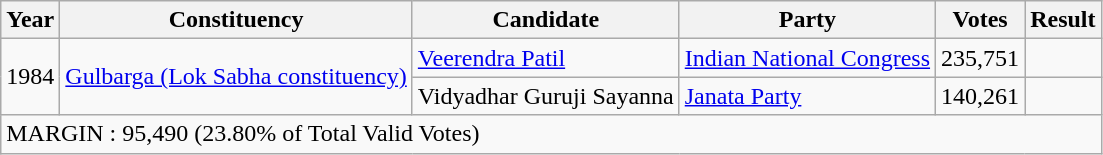<table class="wikitable">
<tr>
<th>Year</th>
<th>Constituency</th>
<th>Candidate</th>
<th>Party</th>
<th>Votes</th>
<th>Result</th>
</tr>
<tr>
<td rowspan="2">1984</td>
<td rowspan="2"><a href='#'>Gulbarga (Lok Sabha constituency)</a></td>
<td><a href='#'>Veerendra Patil</a></td>
<td><a href='#'>Indian National Congress</a></td>
<td>235,751</td>
<td></td>
</tr>
<tr>
<td>Vidyadhar Guruji Sayanna</td>
<td><a href='#'>Janata Party</a></td>
<td>140,261</td>
<td></td>
</tr>
<tr>
<td colspan="6">MARGIN : 95,490 (23.80% of Total Valid Votes)</td>
</tr>
</table>
